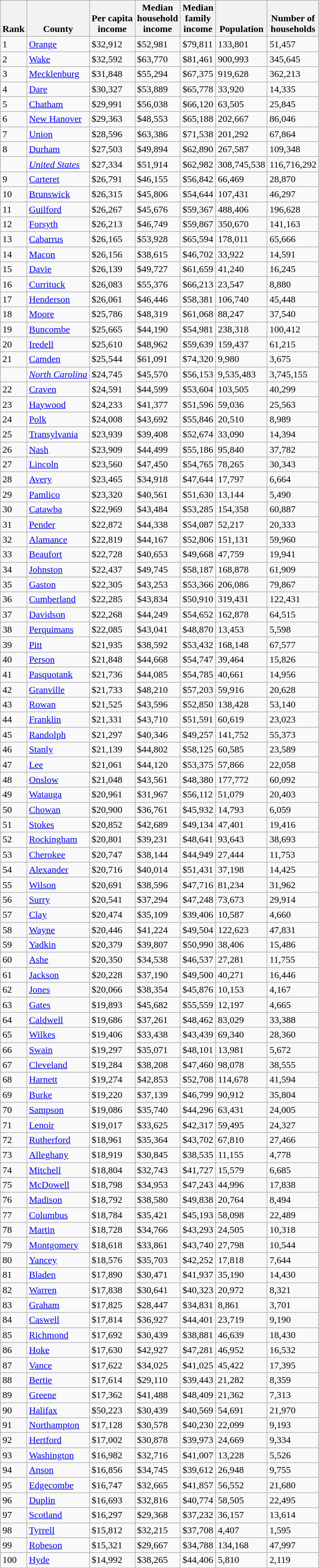<table class="wikitable sortable">
<tr valign=bottom>
<th>Rank</th>
<th>County</th>
<th>Per capita<br>income</th>
<th>Median<br>household<br>income</th>
<th>Median<br>family<br>income</th>
<th>Population</th>
<th>Number of<br>households</th>
</tr>
<tr>
<td>1</td>
<td><a href='#'>Orange</a></td>
<td>$32,912</td>
<td>$52,981</td>
<td>$79,811</td>
<td>133,801</td>
<td>51,457</td>
</tr>
<tr>
<td>2</td>
<td><a href='#'>Wake</a></td>
<td>$32,592</td>
<td>$63,770</td>
<td>$81,461</td>
<td>900,993</td>
<td>345,645</td>
</tr>
<tr>
<td>3</td>
<td><a href='#'>Mecklenburg</a></td>
<td>$31,848</td>
<td>$55,294</td>
<td>$67,375</td>
<td>919,628</td>
<td>362,213</td>
</tr>
<tr>
<td>4</td>
<td><a href='#'>Dare</a></td>
<td>$30,327</td>
<td>$53,889</td>
<td>$65,778</td>
<td>33,920</td>
<td>14,335</td>
</tr>
<tr>
<td>5</td>
<td><a href='#'>Chatham</a></td>
<td>$29,991</td>
<td>$56,038</td>
<td>$66,120</td>
<td>63,505</td>
<td>25,845</td>
</tr>
<tr>
<td>6</td>
<td><a href='#'>New Hanover</a></td>
<td>$29,363</td>
<td>$48,553</td>
<td>$65,188</td>
<td>202,667</td>
<td>86,046</td>
</tr>
<tr>
<td>7</td>
<td><a href='#'>Union</a></td>
<td>$28,596</td>
<td>$63,386</td>
<td>$71,538</td>
<td>201,292</td>
<td>67,864</td>
</tr>
<tr>
<td>8</td>
<td><a href='#'>Durham</a></td>
<td>$27,503</td>
<td>$49,894</td>
<td>$62,890</td>
<td>267,587</td>
<td>109,348</td>
</tr>
<tr>
<td></td>
<td><em><a href='#'>United States</a></em></td>
<td>$27,334</td>
<td>$51,914</td>
<td>$62,982</td>
<td>308,745,538</td>
<td>116,716,292</td>
</tr>
<tr>
<td>9</td>
<td><a href='#'>Carteret</a></td>
<td>$26,791</td>
<td>$46,155</td>
<td>$56,842</td>
<td>66,469</td>
<td>28,870</td>
</tr>
<tr>
<td>10</td>
<td><a href='#'>Brunswick</a></td>
<td>$26,315</td>
<td>$45,806</td>
<td>$54,644</td>
<td>107,431</td>
<td>46,297</td>
</tr>
<tr>
<td>11</td>
<td><a href='#'>Guilford</a></td>
<td>$26,267</td>
<td>$45,676</td>
<td>$59,367</td>
<td>488,406</td>
<td>196,628</td>
</tr>
<tr>
<td>12</td>
<td><a href='#'>Forsyth</a></td>
<td>$26,213</td>
<td>$46,749</td>
<td>$59,867</td>
<td>350,670</td>
<td>141,163</td>
</tr>
<tr>
<td>13</td>
<td><a href='#'>Cabarrus</a></td>
<td>$26,165</td>
<td>$53,928</td>
<td>$65,594</td>
<td>178,011</td>
<td>65,666</td>
</tr>
<tr>
<td>14</td>
<td><a href='#'>Macon</a></td>
<td>$26,156</td>
<td>$38,615</td>
<td>$46,702</td>
<td>33,922</td>
<td>14,591</td>
</tr>
<tr>
<td>15</td>
<td><a href='#'>Davie</a></td>
<td>$26,139</td>
<td>$49,727</td>
<td>$61,659</td>
<td>41,240</td>
<td>16,245</td>
</tr>
<tr>
<td>16</td>
<td><a href='#'>Currituck</a></td>
<td>$26,083</td>
<td>$55,376</td>
<td>$66,213</td>
<td>23,547</td>
<td>8,880</td>
</tr>
<tr>
<td>17</td>
<td><a href='#'>Henderson</a></td>
<td>$26,061</td>
<td>$46,446</td>
<td>$58,381</td>
<td>106,740</td>
<td>45,448</td>
</tr>
<tr>
<td>18</td>
<td><a href='#'>Moore</a></td>
<td>$25,786</td>
<td>$48,319</td>
<td>$61,068</td>
<td>88,247</td>
<td>37,540</td>
</tr>
<tr>
<td>19</td>
<td><a href='#'>Buncombe</a></td>
<td>$25,665</td>
<td>$44,190</td>
<td>$54,981</td>
<td>238,318</td>
<td>100,412</td>
</tr>
<tr>
<td>20</td>
<td><a href='#'>Iredell</a></td>
<td>$25,610</td>
<td>$48,962</td>
<td>$59,639</td>
<td>159,437</td>
<td>61,215</td>
</tr>
<tr>
<td>21</td>
<td><a href='#'>Camden</a></td>
<td>$25,544</td>
<td>$61,091</td>
<td>$74,320</td>
<td>9,980</td>
<td>3,675</td>
</tr>
<tr>
<td></td>
<td><em><a href='#'>North Carolina</a></em></td>
<td>$24,745</td>
<td>$45,570</td>
<td>$56,153</td>
<td>9,535,483</td>
<td>3,745,155</td>
</tr>
<tr>
<td>22</td>
<td><a href='#'>Craven</a></td>
<td>$24,591</td>
<td>$44,599</td>
<td>$53,604</td>
<td>103,505</td>
<td>40,299</td>
</tr>
<tr>
<td>23</td>
<td><a href='#'>Haywood</a></td>
<td>$24,233</td>
<td>$41,377</td>
<td>$51,596</td>
<td>59,036</td>
<td>25,563</td>
</tr>
<tr>
<td>24</td>
<td><a href='#'>Polk</a></td>
<td>$24,008</td>
<td>$43,692</td>
<td>$55,846</td>
<td>20,510</td>
<td>8,989</td>
</tr>
<tr>
<td>25</td>
<td><a href='#'>Transylvania</a></td>
<td>$23,939</td>
<td>$39,408</td>
<td>$52,674</td>
<td>33,090</td>
<td>14,394</td>
</tr>
<tr>
<td>26</td>
<td><a href='#'>Nash</a></td>
<td>$23,909</td>
<td>$44,499</td>
<td>$55,186</td>
<td>95,840</td>
<td>37,782</td>
</tr>
<tr>
<td>27</td>
<td><a href='#'>Lincoln</a></td>
<td>$23,560</td>
<td>$47,450</td>
<td>$54,765</td>
<td>78,265</td>
<td>30,343</td>
</tr>
<tr>
<td>28</td>
<td><a href='#'>Avery</a></td>
<td>$23,465</td>
<td>$34,918</td>
<td>$47,644</td>
<td>17,797</td>
<td>6,664</td>
</tr>
<tr>
<td>29</td>
<td><a href='#'>Pamlico</a></td>
<td>$23,320</td>
<td>$40,561</td>
<td>$51,630</td>
<td>13,144</td>
<td>5,490</td>
</tr>
<tr>
<td>30</td>
<td><a href='#'>Catawba</a></td>
<td>$22,969</td>
<td>$43,484</td>
<td>$53,285</td>
<td>154,358</td>
<td>60,887</td>
</tr>
<tr>
<td>31</td>
<td><a href='#'>Pender</a></td>
<td>$22,872</td>
<td>$44,338</td>
<td>$54,087</td>
<td>52,217</td>
<td>20,333</td>
</tr>
<tr>
<td>32</td>
<td><a href='#'>Alamance</a></td>
<td>$22,819</td>
<td>$44,167</td>
<td>$52,806</td>
<td>151,131</td>
<td>59,960</td>
</tr>
<tr>
<td>33</td>
<td><a href='#'>Beaufort</a></td>
<td>$22,728</td>
<td>$40,653</td>
<td>$49,668</td>
<td>47,759</td>
<td>19,941</td>
</tr>
<tr>
<td>34</td>
<td><a href='#'>Johnston</a></td>
<td>$22,437</td>
<td>$49,745</td>
<td>$58,187</td>
<td>168,878</td>
<td>61,909</td>
</tr>
<tr>
<td>35</td>
<td><a href='#'>Gaston</a></td>
<td>$22,305</td>
<td>$43,253</td>
<td>$53,366</td>
<td>206,086</td>
<td>79,867</td>
</tr>
<tr>
<td>36</td>
<td><a href='#'>Cumberland</a></td>
<td>$22,285</td>
<td>$43,834</td>
<td>$50,910</td>
<td>319,431</td>
<td>122,431</td>
</tr>
<tr>
<td>37</td>
<td><a href='#'>Davidson</a></td>
<td>$22,268</td>
<td>$44,249</td>
<td>$54,652</td>
<td>162,878</td>
<td>64,515</td>
</tr>
<tr>
<td>38</td>
<td><a href='#'>Perquimans</a></td>
<td>$22,085</td>
<td>$43,041</td>
<td>$48,870</td>
<td>13,453</td>
<td>5,598</td>
</tr>
<tr>
<td>39</td>
<td><a href='#'>Pitt</a></td>
<td>$21,935</td>
<td>$38,592</td>
<td>$53,432</td>
<td>168,148</td>
<td>67,577</td>
</tr>
<tr>
<td>40</td>
<td><a href='#'>Person</a></td>
<td>$21,848</td>
<td>$44,668</td>
<td>$54,747</td>
<td>39,464</td>
<td>15,826</td>
</tr>
<tr>
<td>41</td>
<td><a href='#'>Pasquotank</a></td>
<td>$21,736</td>
<td>$44,085</td>
<td>$54,785</td>
<td>40,661</td>
<td>14,956</td>
</tr>
<tr>
<td>42</td>
<td><a href='#'>Granville</a></td>
<td>$21,733</td>
<td>$48,210</td>
<td>$57,203</td>
<td>59,916</td>
<td>20,628</td>
</tr>
<tr>
<td>43</td>
<td><a href='#'>Rowan</a></td>
<td>$21,525</td>
<td>$43,596</td>
<td>$52,850</td>
<td>138,428</td>
<td>53,140</td>
</tr>
<tr>
<td>44</td>
<td><a href='#'>Franklin</a></td>
<td>$21,331</td>
<td>$43,710</td>
<td>$51,591</td>
<td>60,619</td>
<td>23,023</td>
</tr>
<tr>
<td>45</td>
<td><a href='#'>Randolph</a></td>
<td>$21,297</td>
<td>$40,346</td>
<td>$49,257</td>
<td>141,752</td>
<td>55,373</td>
</tr>
<tr>
<td>46</td>
<td><a href='#'>Stanly</a></td>
<td>$21,139</td>
<td>$44,802</td>
<td>$58,125</td>
<td>60,585</td>
<td>23,589</td>
</tr>
<tr>
<td>47</td>
<td><a href='#'>Lee</a></td>
<td>$21,061</td>
<td>$44,120</td>
<td>$53,375</td>
<td>57,866</td>
<td>22,058</td>
</tr>
<tr>
<td>48</td>
<td><a href='#'>Onslow</a></td>
<td>$21,048</td>
<td>$43,561</td>
<td>$48,380</td>
<td>177,772</td>
<td>60,092</td>
</tr>
<tr>
<td>49</td>
<td><a href='#'>Watauga</a></td>
<td>$20,961</td>
<td>$31,967</td>
<td>$56,112</td>
<td>51,079</td>
<td>20,403</td>
</tr>
<tr>
<td>50</td>
<td><a href='#'>Chowan</a></td>
<td>$20,900</td>
<td>$36,761</td>
<td>$45,932</td>
<td>14,793</td>
<td>6,059</td>
</tr>
<tr>
<td>51</td>
<td><a href='#'>Stokes</a></td>
<td>$20,852</td>
<td>$42,689</td>
<td>$49,134</td>
<td>47,401</td>
<td>19,416</td>
</tr>
<tr>
<td>52</td>
<td><a href='#'>Rockingham</a></td>
<td>$20,801</td>
<td>$39,231</td>
<td>$48,641</td>
<td>93,643</td>
<td>38,693</td>
</tr>
<tr>
<td>53</td>
<td><a href='#'>Cherokee</a></td>
<td>$20,747</td>
<td>$38,144</td>
<td>$44,949</td>
<td>27,444</td>
<td>11,753</td>
</tr>
<tr>
<td>54</td>
<td><a href='#'>Alexander</a></td>
<td>$20,716</td>
<td>$40,014</td>
<td>$51,431</td>
<td>37,198</td>
<td>14,425</td>
</tr>
<tr>
<td>55</td>
<td><a href='#'>Wilson</a></td>
<td>$20,691</td>
<td>$38,596</td>
<td>$47,716</td>
<td>81,234</td>
<td>31,962</td>
</tr>
<tr>
<td>56</td>
<td><a href='#'>Surry</a></td>
<td>$20,541</td>
<td>$37,294</td>
<td>$47,248</td>
<td>73,673</td>
<td>29,914</td>
</tr>
<tr>
<td>57</td>
<td><a href='#'>Clay</a></td>
<td>$20,474</td>
<td>$35,109</td>
<td>$39,406</td>
<td>10,587</td>
<td>4,660</td>
</tr>
<tr>
<td>58</td>
<td><a href='#'>Wayne</a></td>
<td>$20,446</td>
<td>$41,224</td>
<td>$49,504</td>
<td>122,623</td>
<td>47,831</td>
</tr>
<tr>
<td>59</td>
<td><a href='#'>Yadkin</a></td>
<td>$20,379</td>
<td>$39,807</td>
<td>$50,990</td>
<td>38,406</td>
<td>15,486</td>
</tr>
<tr>
<td>60</td>
<td><a href='#'>Ashe</a></td>
<td>$20,350</td>
<td>$34,538</td>
<td>$46,537</td>
<td>27,281</td>
<td>11,755</td>
</tr>
<tr>
<td>61</td>
<td><a href='#'>Jackson</a></td>
<td>$20,228</td>
<td>$37,190</td>
<td>$49,500</td>
<td>40,271</td>
<td>16,446</td>
</tr>
<tr>
<td>62</td>
<td><a href='#'>Jones</a></td>
<td>$20,066</td>
<td>$38,354</td>
<td>$45,876</td>
<td>10,153</td>
<td>4,167</td>
</tr>
<tr>
<td>63</td>
<td><a href='#'>Gates</a></td>
<td>$19,893</td>
<td>$45,682</td>
<td>$55,559</td>
<td>12,197</td>
<td>4,665</td>
</tr>
<tr>
<td>64</td>
<td><a href='#'>Caldwell</a></td>
<td>$19,686</td>
<td>$37,261</td>
<td>$48,462</td>
<td>83,029</td>
<td>33,388</td>
</tr>
<tr>
<td>65</td>
<td><a href='#'>Wilkes</a></td>
<td>$19,406</td>
<td>$33,438</td>
<td>$43,439</td>
<td>69,340</td>
<td>28,360</td>
</tr>
<tr>
<td>66</td>
<td><a href='#'>Swain</a></td>
<td>$19,297</td>
<td>$35,071</td>
<td>$48,101</td>
<td>13,981</td>
<td>5,672</td>
</tr>
<tr>
<td>67</td>
<td><a href='#'>Cleveland</a></td>
<td>$19,284</td>
<td>$38,208</td>
<td>$47,460</td>
<td>98,078</td>
<td>38,555</td>
</tr>
<tr>
<td>68</td>
<td><a href='#'>Harnett</a></td>
<td>$19,274</td>
<td>$42,853</td>
<td>$52,708</td>
<td>114,678</td>
<td>41,594</td>
</tr>
<tr>
<td>69</td>
<td><a href='#'>Burke</a></td>
<td>$19,220</td>
<td>$37,139</td>
<td>$46,799</td>
<td>90,912</td>
<td>35,804</td>
</tr>
<tr>
<td>70</td>
<td><a href='#'>Sampson</a></td>
<td>$19,086</td>
<td>$35,740</td>
<td>$44,296</td>
<td>63,431</td>
<td>24,005</td>
</tr>
<tr>
<td>71</td>
<td><a href='#'>Lenoir</a></td>
<td>$19,017</td>
<td>$33,625</td>
<td>$42,317</td>
<td>59,495</td>
<td>24,327</td>
</tr>
<tr>
<td>72</td>
<td><a href='#'>Rutherford</a></td>
<td>$18,961</td>
<td>$35,364</td>
<td>$43,702</td>
<td>67,810</td>
<td>27,466</td>
</tr>
<tr>
<td>73</td>
<td><a href='#'>Alleghany</a></td>
<td>$18,919</td>
<td>$30,845</td>
<td>$38,535</td>
<td>11,155</td>
<td>4,778</td>
</tr>
<tr>
<td>74</td>
<td><a href='#'>Mitchell</a></td>
<td>$18,804</td>
<td>$32,743</td>
<td>$41,727</td>
<td>15,579</td>
<td>6,685</td>
</tr>
<tr>
<td>75</td>
<td><a href='#'>McDowell</a></td>
<td>$18,798</td>
<td>$34,953</td>
<td>$47,243</td>
<td>44,996</td>
<td>17,838</td>
</tr>
<tr>
<td>76</td>
<td><a href='#'>Madison</a></td>
<td>$18,792</td>
<td>$38,580</td>
<td>$49,838</td>
<td>20,764</td>
<td>8,494</td>
</tr>
<tr>
<td>77</td>
<td><a href='#'>Columbus</a></td>
<td>$18,784</td>
<td>$35,421</td>
<td>$45,193</td>
<td>58,098</td>
<td>22,489</td>
</tr>
<tr>
<td>78</td>
<td><a href='#'>Martin</a></td>
<td>$18,728</td>
<td>$34,766</td>
<td>$43,293</td>
<td>24,505</td>
<td>10,318</td>
</tr>
<tr>
<td>79</td>
<td><a href='#'>Montgomery</a></td>
<td>$18,618</td>
<td>$33,861</td>
<td>$43,740</td>
<td>27,798</td>
<td>10,544</td>
</tr>
<tr>
<td>80</td>
<td><a href='#'>Yancey</a></td>
<td>$18,576</td>
<td>$35,703</td>
<td>$42,252</td>
<td>17,818</td>
<td>7,644</td>
</tr>
<tr>
<td>81</td>
<td><a href='#'>Bladen</a></td>
<td>$17,890</td>
<td>$30,471</td>
<td>$41,937</td>
<td>35,190</td>
<td>14,430</td>
</tr>
<tr>
<td>82</td>
<td><a href='#'>Warren</a></td>
<td>$17,838</td>
<td>$30,641</td>
<td>$40,323</td>
<td>20,972</td>
<td>8,321</td>
</tr>
<tr>
<td>83</td>
<td><a href='#'>Graham</a></td>
<td>$17,825</td>
<td>$28,447</td>
<td>$34,831</td>
<td>8,861</td>
<td>3,701</td>
</tr>
<tr>
<td>84</td>
<td><a href='#'>Caswell</a></td>
<td>$17,814</td>
<td>$36,927</td>
<td>$44,401</td>
<td>23,719</td>
<td>9,190</td>
</tr>
<tr>
<td>85</td>
<td><a href='#'>Richmond</a></td>
<td>$17,692</td>
<td>$30,439</td>
<td>$38,881</td>
<td>46,639</td>
<td>18,430</td>
</tr>
<tr>
<td>86</td>
<td><a href='#'>Hoke</a></td>
<td>$17,630</td>
<td>$42,927</td>
<td>$47,281</td>
<td>46,952</td>
<td>16,532</td>
</tr>
<tr>
<td>87</td>
<td><a href='#'>Vance</a></td>
<td>$17,622</td>
<td>$34,025</td>
<td>$41,025</td>
<td>45,422</td>
<td>17,395</td>
</tr>
<tr>
<td>88</td>
<td><a href='#'>Bertie</a></td>
<td>$17,614</td>
<td>$29,110</td>
<td>$39,443</td>
<td>21,282</td>
<td>8,359</td>
</tr>
<tr>
<td>89</td>
<td><a href='#'>Greene</a></td>
<td>$17,362</td>
<td>$41,488</td>
<td>$48,409</td>
<td>21,362</td>
<td>7,313</td>
</tr>
<tr>
<td>90</td>
<td><a href='#'>Halifax</a></td>
<td>$50,223</td>
<td>$30,439</td>
<td>$40,569</td>
<td>54,691</td>
<td>21,970</td>
</tr>
<tr>
<td>91</td>
<td><a href='#'>Northampton</a></td>
<td>$17,128</td>
<td>$30,578</td>
<td>$40,230</td>
<td>22,099</td>
<td>9,193</td>
</tr>
<tr>
<td>92</td>
<td><a href='#'>Hertford</a></td>
<td>$17,002</td>
<td>$30,878</td>
<td>$39,973</td>
<td>24,669</td>
<td>9,334</td>
</tr>
<tr>
<td>93</td>
<td><a href='#'>Washington</a></td>
<td>$16,982</td>
<td>$32,716</td>
<td>$41,007</td>
<td>13,228</td>
<td>5,526</td>
</tr>
<tr>
<td>94</td>
<td><a href='#'>Anson</a></td>
<td>$16,856</td>
<td>$34,745</td>
<td>$39,612</td>
<td>26,948</td>
<td>9,755</td>
</tr>
<tr>
<td>95</td>
<td><a href='#'>Edgecombe</a></td>
<td>$16,747</td>
<td>$32,665</td>
<td>$41,857</td>
<td>56,552</td>
<td>21,680</td>
</tr>
<tr>
<td>96</td>
<td><a href='#'>Duplin</a></td>
<td>$16,693</td>
<td>$32,816</td>
<td>$40,774</td>
<td>58,505</td>
<td>22,495</td>
</tr>
<tr>
<td>97</td>
<td><a href='#'>Scotland</a></td>
<td>$16,297</td>
<td>$29,368</td>
<td>$37,232</td>
<td>36,157</td>
<td>13,614</td>
</tr>
<tr>
<td>98</td>
<td><a href='#'>Tyrrell</a></td>
<td>$15,812</td>
<td>$32,215</td>
<td>$37,708</td>
<td>4,407</td>
<td>1,595</td>
</tr>
<tr>
<td>99</td>
<td><a href='#'>Robeson</a></td>
<td>$15,321</td>
<td>$29,667</td>
<td>$34,788</td>
<td>134,168</td>
<td>47,997</td>
</tr>
<tr>
<td>100</td>
<td><a href='#'>Hyde</a></td>
<td>$14,992</td>
<td>$38,265</td>
<td>$44,406</td>
<td>5,810</td>
<td>2,119</td>
</tr>
<tr>
</tr>
</table>
